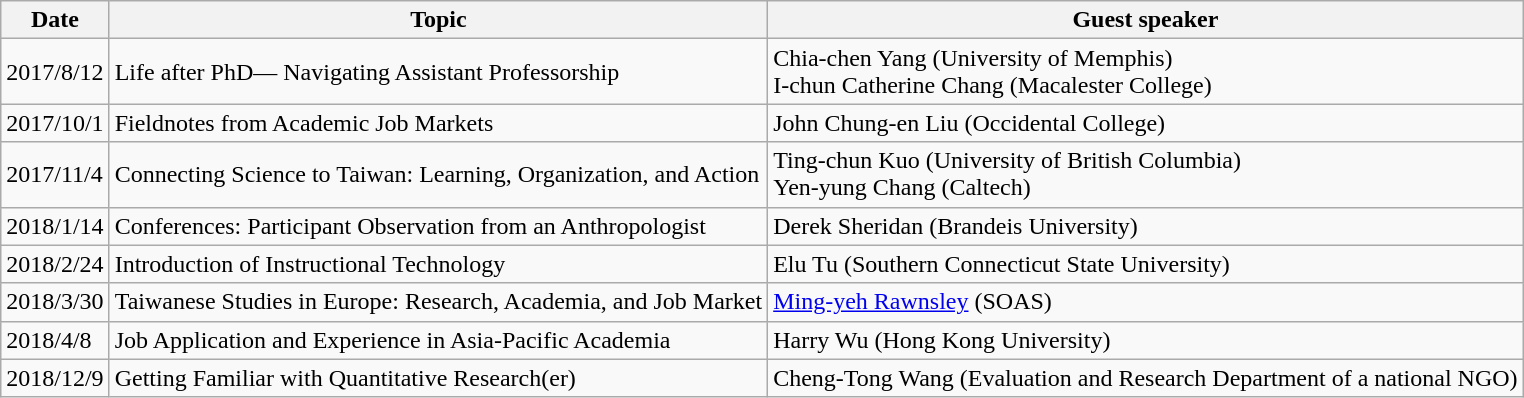<table class="wikitable">
<tr>
<th>Date</th>
<th>Topic</th>
<th>Guest speaker</th>
</tr>
<tr>
<td>2017/8/12</td>
<td>Life after PhD— Navigating Assistant Professorship</td>
<td>Chia-chen Yang (University of Memphis)<br>I-chun Catherine Chang (Macalester College)</td>
</tr>
<tr>
<td>2017/10/1</td>
<td>Fieldnotes from Academic Job Markets</td>
<td>John Chung-en Liu (Occidental College)</td>
</tr>
<tr>
<td>2017/11/4</td>
<td>Connecting Science to Taiwan: Learning, Organization, and Action</td>
<td>Ting-chun Kuo (University of British Columbia)<br>Yen-yung Chang (Caltech)</td>
</tr>
<tr>
<td>2018/1/14</td>
<td>Conferences: Participant Observation from an Anthropologist</td>
<td>Derek Sheridan (Brandeis University)</td>
</tr>
<tr>
<td>2018/2/24</td>
<td>Introduction of Instructional Technology</td>
<td>Elu Tu (Southern Connecticut State University)</td>
</tr>
<tr>
<td>2018/3/30</td>
<td>Taiwanese Studies in Europe: Research, Academia, and Job Market</td>
<td><a href='#'>Ming-yeh Rawnsley</a> (SOAS)<br></td>
</tr>
<tr>
<td>2018/4/8</td>
<td>Job Application and Experience in Asia-Pacific Academia</td>
<td>Harry Wu (Hong Kong University)</td>
</tr>
<tr>
<td>2018/12/9</td>
<td>Getting Familiar with Quantitative Research(er)</td>
<td>Cheng-Tong Wang (Evaluation and Research Department of a national NGO)<br></td>
</tr>
</table>
